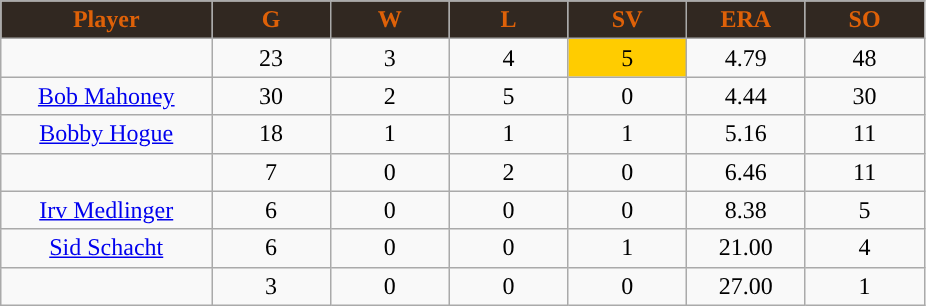<table class="wikitable sortable">
<tr>
<th style="background:#312821;color:#de6108;" width="16%">Player</th>
<th style="background:#312821;color:#de6108;" width="9%">G</th>
<th style="background:#312821;color:#de6108;" width="9%">W</th>
<th style="background:#312821;color:#de6108;" width="9%">L</th>
<th style="background:#312821;color:#de6108;" width="9%">SV</th>
<th style="background:#312821;color:#de6108;" width="9%">ERA</th>
<th style="background:#312821;color:#de6108;" width="9%">SO</th>
</tr>
<tr align="center">
<td></td>
<td>23</td>
<td>3</td>
<td>4</td>
<td style="background:#fc0;">5</td>
<td>4.79</td>
<td>48</td>
</tr>
<tr align=center>
<td><a href='#'>Bob Mahoney</a></td>
<td>30</td>
<td>2</td>
<td>5</td>
<td>0</td>
<td>4.44</td>
<td>30</td>
</tr>
<tr align="center">
<td><a href='#'>Bobby Hogue</a></td>
<td>18</td>
<td>1</td>
<td>1</td>
<td>1</td>
<td>5.16</td>
<td>11</td>
</tr>
<tr align="center">
<td></td>
<td>7</td>
<td>0</td>
<td>2</td>
<td>0</td>
<td>6.46</td>
<td>11</td>
</tr>
<tr align="center">
<td><a href='#'>Irv Medlinger</a></td>
<td>6</td>
<td>0</td>
<td>0</td>
<td>0</td>
<td>8.38</td>
<td>5</td>
</tr>
<tr align="center">
<td><a href='#'>Sid Schacht</a></td>
<td>6</td>
<td>0</td>
<td>0</td>
<td>1</td>
<td>21.00</td>
<td>4</td>
</tr>
<tr align="center">
<td></td>
<td>3</td>
<td>0</td>
<td>0</td>
<td>0</td>
<td>27.00</td>
<td>1</td>
</tr>
</table>
